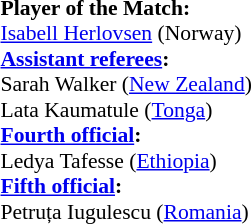<table width=50% style="font-size: 90%">
<tr>
<td><br><strong>Player of the Match:</strong>
<br><a href='#'>Isabell Herlovsen</a> (Norway)<br><strong><a href='#'>Assistant referees</a>:</strong>
<br>Sarah Walker (<a href='#'>New Zealand</a>)
<br>Lata Kaumatule (<a href='#'>Tonga</a>)
<br><strong><a href='#'>Fourth official</a>:</strong>
<br>Ledya Tafesse (<a href='#'>Ethiopia</a>)
<br><strong><a href='#'>Fifth official</a>:</strong>
<br>Petruța Iugulescu (<a href='#'>Romania</a>)</td>
</tr>
</table>
